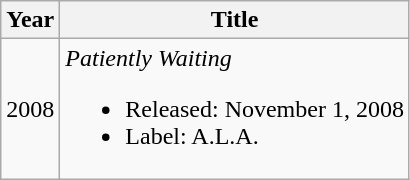<table class="wikitable">
<tr>
<th>Year</th>
<th>Title</th>
</tr>
<tr>
<td>2008</td>
<td><em>Patiently Waiting</em><br><ul><li>Released: November 1, 2008</li><li>Label: A.L.A.</li></ul></td>
</tr>
</table>
